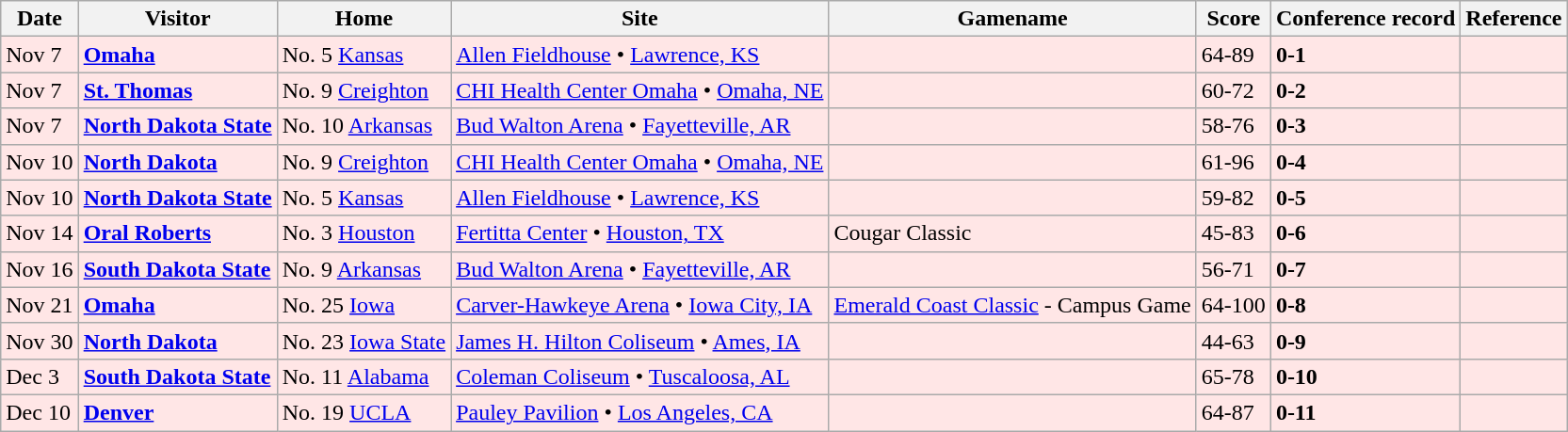<table class="wikitable">
<tr>
<th>Date</th>
<th>Visitor</th>
<th>Home</th>
<th>Site</th>
<th>Gamename</th>
<th>Score</th>
<th>Conference record</th>
<th>Reference</th>
</tr>
<tr style="background: #ffe6e6;">
<td>Nov 7</td>
<td><strong><a href='#'>Omaha</a></strong></td>
<td>No. 5 <a href='#'>Kansas</a></td>
<td><a href='#'>Allen Fieldhouse</a> • <a href='#'>Lawrence, KS</a></td>
<td></td>
<td>64-89</td>
<td><strong>0-1</strong></td>
<td></td>
</tr>
<tr style="background: #ffe6e6;">
<td>Nov 7</td>
<td><strong><a href='#'>St. Thomas</a></strong></td>
<td>No. 9 <a href='#'>Creighton</a></td>
<td><a href='#'>CHI Health Center Omaha</a> • <a href='#'>Omaha, NE</a></td>
<td></td>
<td>60-72</td>
<td><strong>0-2</strong></td>
<td></td>
</tr>
<tr style="background: #ffe6e6;">
<td>Nov 7</td>
<td><strong><a href='#'>North Dakota State</a></strong></td>
<td>No. 10 <a href='#'>Arkansas</a></td>
<td><a href='#'>Bud Walton Arena</a> • <a href='#'>Fayetteville, AR</a></td>
<td></td>
<td>58-76</td>
<td><strong>0-3</strong></td>
<td></td>
</tr>
<tr style="background: #ffe6e6;">
<td>Nov 10</td>
<td><strong><a href='#'>North Dakota</a></strong></td>
<td>No. 9 <a href='#'>Creighton</a></td>
<td><a href='#'>CHI Health Center Omaha</a> • <a href='#'>Omaha, NE</a></td>
<td></td>
<td>61-96</td>
<td><strong>0-4</strong></td>
<td></td>
</tr>
<tr style="background: #ffe6e6;">
<td>Nov 10</td>
<td><strong><a href='#'>North Dakota State</a></strong></td>
<td>No. 5 <a href='#'>Kansas</a></td>
<td><a href='#'>Allen Fieldhouse</a> • <a href='#'>Lawrence, KS</a></td>
<td></td>
<td>59-82</td>
<td><strong>0-5</strong></td>
<td></td>
</tr>
<tr style="background: #ffe6e6;">
<td>Nov 14</td>
<td><strong><a href='#'>Oral Roberts</a></strong></td>
<td>No. 3 <a href='#'>Houston</a></td>
<td><a href='#'>Fertitta Center</a> • <a href='#'>Houston, TX</a></td>
<td>Cougar Classic</td>
<td>45-83</td>
<td><strong>0-6</strong></td>
<td></td>
</tr>
<tr style="background: #ffe6e6;">
<td>Nov 16</td>
<td><strong><a href='#'>South Dakota State</a></strong></td>
<td>No. 9 <a href='#'>Arkansas</a></td>
<td><a href='#'>Bud Walton Arena</a> • <a href='#'>Fayetteville, AR</a></td>
<td></td>
<td>56-71</td>
<td><strong>0-7</strong></td>
<td></td>
</tr>
<tr style="background: #ffe6e6;">
<td>Nov 21</td>
<td><strong><a href='#'>Omaha</a></strong></td>
<td>No. 25 <a href='#'>Iowa</a></td>
<td><a href='#'>Carver-Hawkeye Arena</a> • <a href='#'>Iowa City, IA</a></td>
<td><a href='#'>Emerald Coast Classic</a> - Campus Game</td>
<td>64-100</td>
<td><strong>0-8</strong></td>
<td></td>
</tr>
<tr style="background: #ffe6e6;">
<td>Nov 30</td>
<td><strong><a href='#'>North Dakota</a></strong></td>
<td>No. 23 <a href='#'>Iowa State</a></td>
<td><a href='#'>James H. Hilton Coliseum</a> • <a href='#'>Ames, IA</a></td>
<td></td>
<td>44-63</td>
<td><strong>0-9</strong></td>
<td></td>
</tr>
<tr style="background: #ffe6e6;">
<td>Dec 3</td>
<td><strong><a href='#'>South Dakota State</a></strong></td>
<td>No. 11 <a href='#'>Alabama</a></td>
<td><a href='#'>Coleman Coliseum</a> • <a href='#'>Tuscaloosa, AL</a></td>
<td></td>
<td>65-78</td>
<td><strong>0-10</strong></td>
<td></td>
</tr>
<tr style="background: #ffe6e6;">
<td>Dec 10</td>
<td><strong><a href='#'>Denver</a></strong></td>
<td>No. 19 <a href='#'>UCLA</a></td>
<td><a href='#'>Pauley Pavilion</a> • <a href='#'>Los Angeles, CA</a></td>
<td></td>
<td>64-87</td>
<td><strong>0-11</strong></td>
<td></td>
</tr>
</table>
